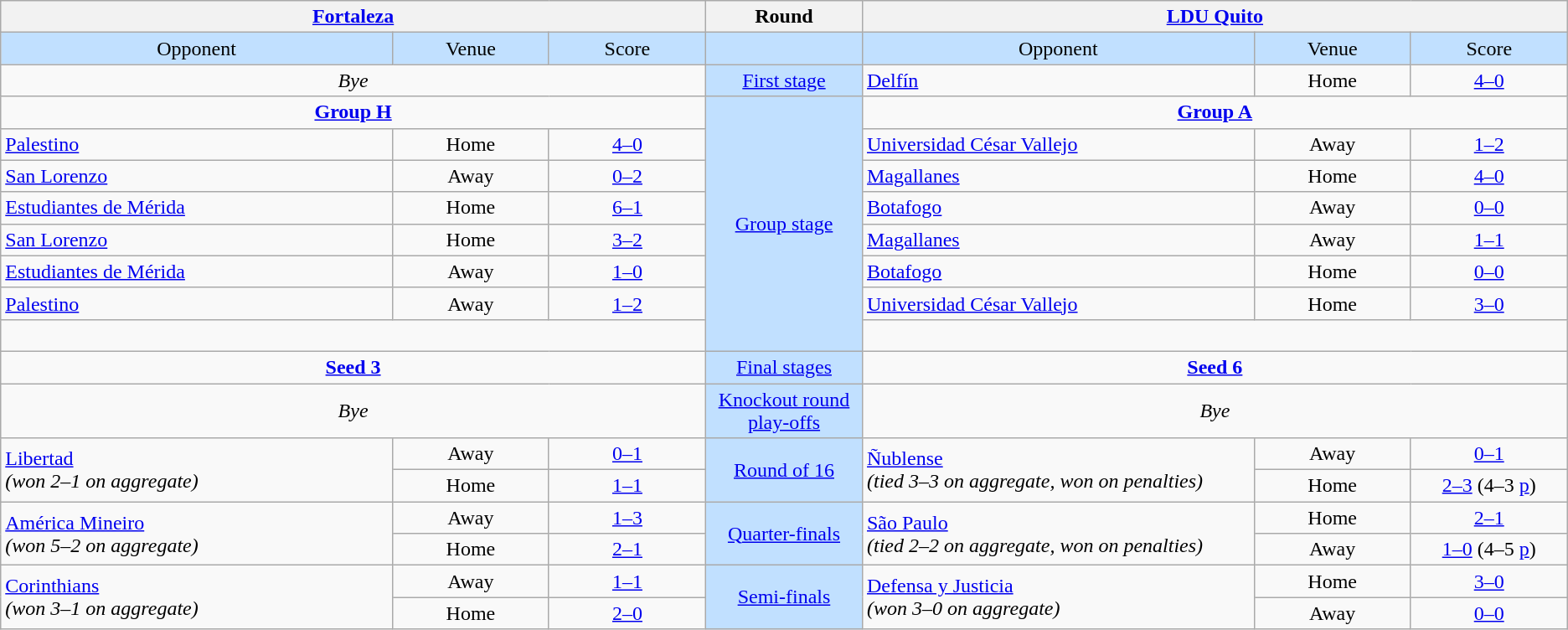<table class="wikitable" style="text-align: center;">
<tr>
<th colspan=3> <a href='#'>Fortaleza</a></th>
<th>Round</th>
<th colspan=3> <a href='#'>LDU Quito</a></th>
</tr>
<tr bgcolor=#c1e0ff>
<td width=25%>Opponent</td>
<td width=10%>Venue</td>
<td width=10%>Score</td>
<td width=10%></td>
<td width=25%>Opponent</td>
<td width=10%>Venue</td>
<td width=10%>Score</td>
</tr>
<tr>
<td colspan=3><em>Bye</em></td>
<td bgcolor=#c1e0ff><a href='#'>First stage</a></td>
<td align=left> <a href='#'>Delfín</a></td>
<td>Home</td>
<td><a href='#'>4–0</a></td>
</tr>
<tr>
<td colspan=3><strong><a href='#'>Group H</a></strong></td>
<td rowspan=8 bgcolor=#c1e0ff><a href='#'>Group stage</a></td>
<td colspan=3><strong><a href='#'>Group A</a></strong></td>
</tr>
<tr>
<td align=left> <a href='#'>Palestino</a></td>
<td>Home</td>
<td><a href='#'>4–0</a></td>
<td align=left> <a href='#'>Universidad César Vallejo</a></td>
<td>Away</td>
<td><a href='#'>1–2</a></td>
</tr>
<tr>
<td align=left> <a href='#'>San Lorenzo</a></td>
<td>Away</td>
<td><a href='#'>0–2</a></td>
<td align=left> <a href='#'>Magallanes</a></td>
<td>Home</td>
<td><a href='#'>4–0</a></td>
</tr>
<tr>
<td align=left> <a href='#'>Estudiantes de Mérida</a></td>
<td>Home</td>
<td><a href='#'>6–1</a></td>
<td align=left> <a href='#'>Botafogo</a></td>
<td>Away</td>
<td><a href='#'>0–0</a></td>
</tr>
<tr>
<td align=left> <a href='#'>San Lorenzo</a></td>
<td>Home</td>
<td><a href='#'>3–2</a></td>
<td align=left> <a href='#'>Magallanes</a></td>
<td>Away</td>
<td><a href='#'>1–1</a></td>
</tr>
<tr>
<td align=left> <a href='#'>Estudiantes de Mérida</a></td>
<td>Away</td>
<td><a href='#'>1–0</a></td>
<td align=left> <a href='#'>Botafogo</a></td>
<td>Home</td>
<td><a href='#'>0–0</a></td>
</tr>
<tr>
<td align=left> <a href='#'>Palestino</a></td>
<td>Away</td>
<td><a href='#'>1–2</a></td>
<td align=left> <a href='#'>Universidad César Vallejo</a></td>
<td>Home</td>
<td><a href='#'>3–0</a></td>
</tr>
<tr>
<td colspan=3 align=center valign=top><br></td>
<td colspan=3 align=center valign=top><br></td>
</tr>
<tr>
<td colspan=3><strong><a href='#'>Seed 3</a></strong></td>
<td bgcolor=#c1e0ff><a href='#'>Final stages</a></td>
<td colspan=3><strong><a href='#'>Seed 6</a></strong></td>
</tr>
<tr>
<td colspan=3><em>Bye</em></td>
<td bgcolor=#c1e0ff><a href='#'>Knockout round play-offs</a></td>
<td colspan=3><em>Bye</em></td>
</tr>
<tr>
<td rowspan=2 align=left> <a href='#'>Libertad</a><br><em>(won 2–1 on aggregate)</em></td>
<td>Away</td>
<td><a href='#'>0–1</a></td>
<td rowspan=2 bgcolor=#c1e0ff><a href='#'>Round of 16</a></td>
<td rowspan=2 align=left> <a href='#'>Ñublense</a><br><em>(tied 3–3 on aggregate, won on penalties)</em></td>
<td>Away</td>
<td><a href='#'>0–1</a></td>
</tr>
<tr>
<td>Home</td>
<td><a href='#'>1–1</a></td>
<td>Home</td>
<td><a href='#'>2–3</a> (4–3 <a href='#'>p</a>)</td>
</tr>
<tr>
<td rowspan=2 align=left> <a href='#'>América Mineiro</a><br><em>(won 5–2 on aggregate)</em></td>
<td>Away</td>
<td><a href='#'>1–3</a></td>
<td rowspan=2 bgcolor=#c1e0ff><a href='#'>Quarter-finals</a></td>
<td rowspan=2 align=left> <a href='#'>São Paulo</a><br><em>(tied 2–2 on aggregate, won on penalties)</em></td>
<td>Home</td>
<td><a href='#'>2–1</a></td>
</tr>
<tr>
<td>Home</td>
<td><a href='#'>2–1</a></td>
<td>Away</td>
<td><a href='#'>1–0</a> (4–5 <a href='#'>p</a>)</td>
</tr>
<tr>
<td rowspan=2 align=left> <a href='#'>Corinthians</a><br><em>(won 3–1 on aggregate)</em></td>
<td>Away</td>
<td><a href='#'>1–1</a></td>
<td rowspan=2 bgcolor=#c1e0ff><a href='#'>Semi-finals</a></td>
<td rowspan=2 align=left> <a href='#'>Defensa y Justicia</a><br><em>(won 3–0 on aggregate)</em></td>
<td>Home</td>
<td><a href='#'>3–0</a></td>
</tr>
<tr>
<td>Home</td>
<td><a href='#'>2–0</a></td>
<td>Away</td>
<td><a href='#'>0–0</a></td>
</tr>
</table>
